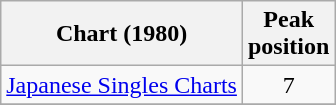<table class="wikitable">
<tr>
<th align="left">Chart (1980)</th>
<th align="left">Peak<br>position</th>
</tr>
<tr>
<td align="left"><a href='#'>Japanese Singles Charts</a></td>
<td align="center">7</td>
</tr>
<tr>
</tr>
</table>
